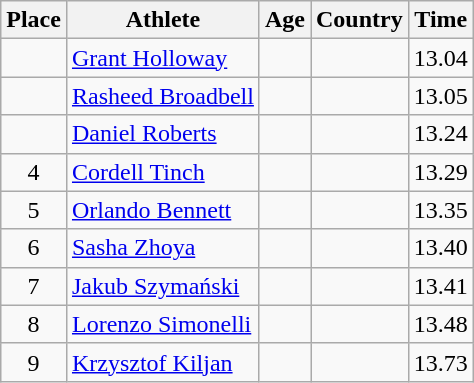<table class="wikitable mw-datatable sortable">
<tr>
<th>Place</th>
<th>Athlete</th>
<th>Age</th>
<th>Country</th>
<th>Time</th>
</tr>
<tr>
<td align=center></td>
<td><a href='#'>Grant Holloway</a></td>
<td></td>
<td></td>
<td>13.04</td>
</tr>
<tr>
<td align=center></td>
<td><a href='#'>Rasheed Broadbell</a></td>
<td></td>
<td></td>
<td>13.05</td>
</tr>
<tr>
<td align=center></td>
<td><a href='#'>Daniel Roberts</a></td>
<td></td>
<td></td>
<td>13.24</td>
</tr>
<tr>
<td align=center>4</td>
<td><a href='#'>Cordell Tinch</a></td>
<td></td>
<td></td>
<td>13.29</td>
</tr>
<tr>
<td align=center>5</td>
<td><a href='#'>Orlando Bennett</a></td>
<td></td>
<td></td>
<td>13.35</td>
</tr>
<tr>
<td align=center>6</td>
<td><a href='#'>Sasha Zhoya</a></td>
<td></td>
<td></td>
<td>13.40</td>
</tr>
<tr>
<td align=center>7</td>
<td><a href='#'>Jakub Szymański</a></td>
<td></td>
<td></td>
<td>13.41</td>
</tr>
<tr>
<td align=center>8</td>
<td><a href='#'>Lorenzo Simonelli</a></td>
<td></td>
<td></td>
<td>13.48</td>
</tr>
<tr>
<td align=center>9</td>
<td><a href='#'>Krzysztof Kiljan</a></td>
<td></td>
<td></td>
<td>13.73</td>
</tr>
</table>
